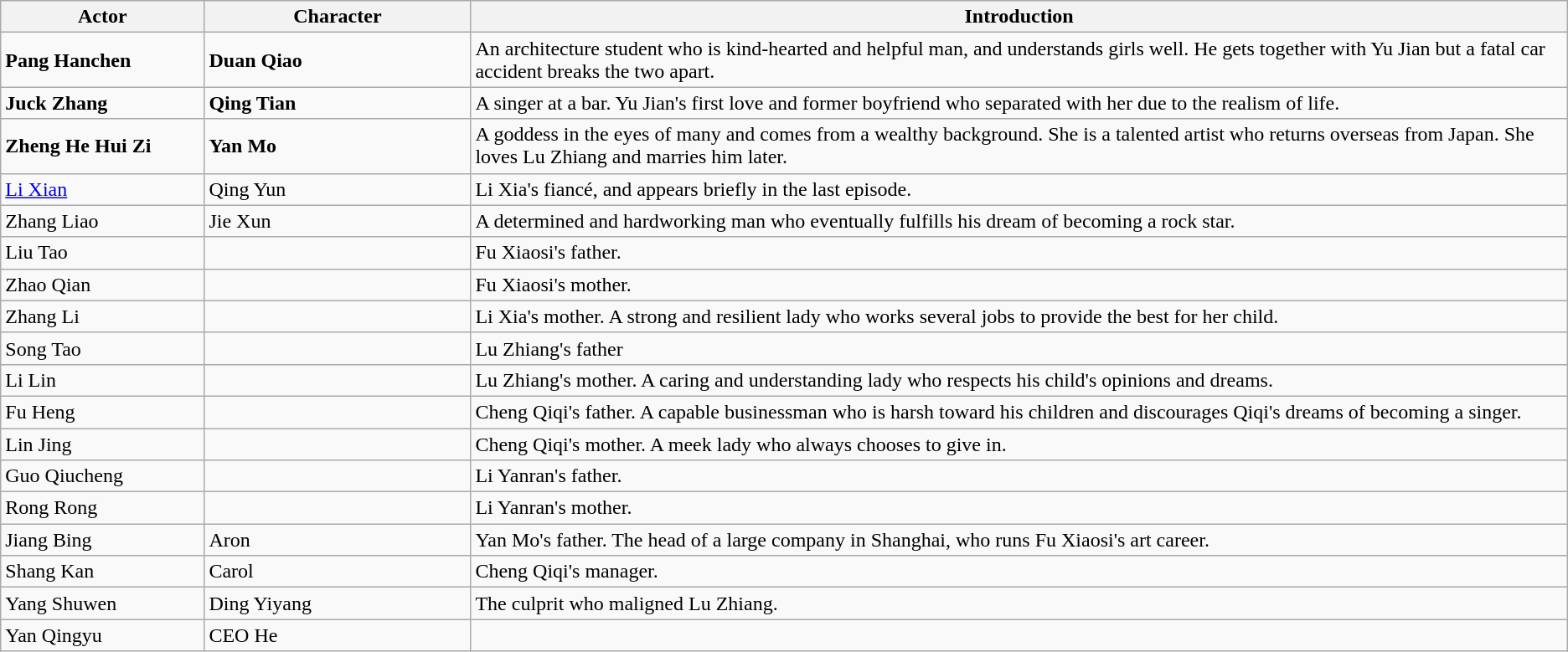<table class="wikitable">
<tr>
<th style="width:13%">Actor</th>
<th style="width:17%">Character</th>
<th>Introduction</th>
</tr>
<tr>
<td><strong>Pang Hanchen</strong></td>
<td><strong>Duan Qiao </strong></td>
<td>An architecture student who is kind-hearted and helpful man, and understands girls well. He gets together with Yu Jian but a fatal car accident breaks the two apart.</td>
</tr>
<tr>
<td><strong>Juck Zhang</strong></td>
<td><strong>Qing Tian </strong></td>
<td>A singer at a bar. Yu Jian's first love and former boyfriend who separated with her due to the realism of life.</td>
</tr>
<tr>
<td><strong>Zheng He Hui Zi</strong></td>
<td><strong>Yan Mo </strong></td>
<td>A goddess in the eyes of many and comes from a wealthy background. She is a talented artist who returns overseas from Japan. She loves Lu Zhiang and marries him later.</td>
</tr>
<tr>
<td><a href='#'>Li Xian</a></td>
<td>Qing Yun</td>
<td>Li Xia's fiancé, and appears briefly in the last episode.</td>
</tr>
<tr>
<td>Zhang Liao</td>
<td>Jie Xun</td>
<td>A determined and hardworking man who eventually fulfills his dream of becoming a rock star.</td>
</tr>
<tr>
<td>Liu Tao</td>
<td></td>
<td>Fu Xiaosi's father.</td>
</tr>
<tr>
<td>Zhao Qian</td>
<td></td>
<td>Fu Xiaosi's mother.</td>
</tr>
<tr>
<td>Zhang Li</td>
<td></td>
<td>Li Xia's mother. A strong and resilient lady who works several jobs to provide the best for her child.</td>
</tr>
<tr>
<td>Song Tao</td>
<td></td>
<td>Lu Zhiang's father</td>
</tr>
<tr>
<td>Li Lin</td>
<td></td>
<td>Lu Zhiang's mother. A caring and understanding lady who respects his child's opinions and dreams.</td>
</tr>
<tr>
<td>Fu Heng</td>
<td></td>
<td>Cheng Qiqi's father. A capable businessman who is harsh toward his children and discourages Qiqi's dreams of becoming a singer.</td>
</tr>
<tr>
<td>Lin Jing</td>
<td></td>
<td>Cheng Qiqi's mother. A meek lady who always chooses to give in.</td>
</tr>
<tr>
<td>Guo Qiucheng</td>
<td></td>
<td>Li Yanran's father.</td>
</tr>
<tr>
<td>Rong Rong</td>
<td></td>
<td>Li Yanran's mother.</td>
</tr>
<tr>
<td>Jiang Bing</td>
<td>Aron</td>
<td>Yan Mo's father. The head of a large company in Shanghai, who runs Fu Xiaosi's art career.</td>
</tr>
<tr>
<td>Shang Kan</td>
<td>Carol</td>
<td>Cheng Qiqi's manager.</td>
</tr>
<tr>
<td>Yang Shuwen</td>
<td>Ding Yiyang</td>
<td>The culprit who maligned Lu Zhiang.</td>
</tr>
<tr>
<td>Yan Qingyu</td>
<td>CEO He</td>
<td></td>
</tr>
</table>
